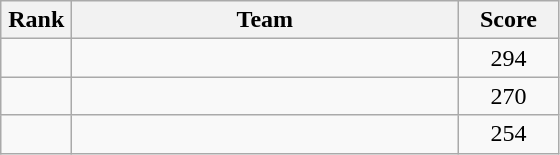<table class=wikitable style="text-align:center">
<tr>
<th width=40>Rank</th>
<th width=250>Team</th>
<th width=60>Score</th>
</tr>
<tr>
<td></td>
<td align=left></td>
<td>294</td>
</tr>
<tr>
<td></td>
<td align=left></td>
<td>270</td>
</tr>
<tr>
<td></td>
<td align=left></td>
<td>254</td>
</tr>
</table>
